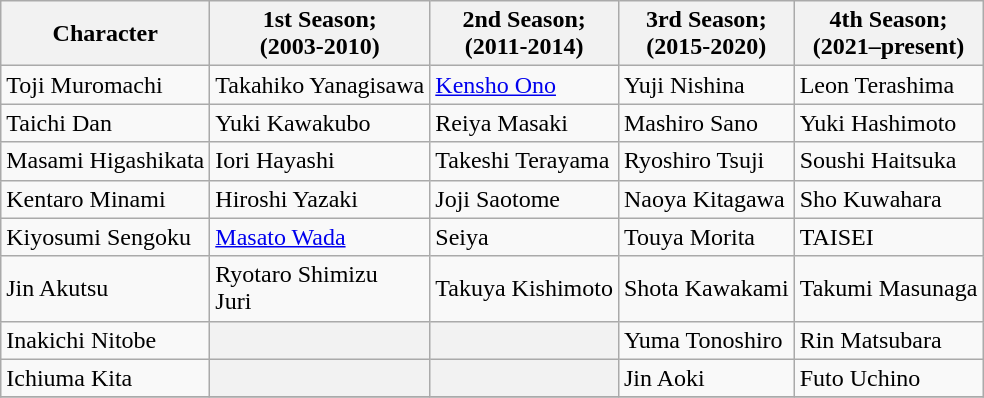<table class="wikitable">
<tr>
<th>Character</th>
<th>1st Season;<br>(2003-2010)</th>
<th>2nd Season;<br>(2011-2014)</th>
<th>3rd Season;<br>(2015-2020)</th>
<th>4th Season;<br>(2021–present)</th>
</tr>
<tr>
<td>Toji Muromachi</td>
<td>Takahiko Yanagisawa</td>
<td><a href='#'>Kensho Ono</a></td>
<td>Yuji Nishina</td>
<td>Leon Terashima</td>
</tr>
<tr>
<td>Taichi Dan</td>
<td>Yuki Kawakubo</td>
<td>Reiya Masaki</td>
<td>Mashiro Sano</td>
<td>Yuki Hashimoto</td>
</tr>
<tr>
<td>Masami Higashikata</td>
<td>Iori Hayashi</td>
<td>Takeshi Terayama</td>
<td>Ryoshiro Tsuji</td>
<td>Soushi Haitsuka</td>
</tr>
<tr>
<td>Kentaro Minami</td>
<td>Hiroshi Yazaki</td>
<td>Joji Saotome</td>
<td>Naoya Kitagawa</td>
<td>Sho Kuwahara</td>
</tr>
<tr>
<td>Kiyosumi Sengoku</td>
<td><a href='#'>Masato Wada</a></td>
<td>Seiya</td>
<td>Touya Morita</td>
<td>TAISEI</td>
</tr>
<tr>
<td>Jin Akutsu</td>
<td>Ryotaro Shimizu<br>Juri</td>
<td>Takuya Kishimoto</td>
<td>Shota Kawakami</td>
<td>Takumi Masunaga</td>
</tr>
<tr>
<td>Inakichi Nitobe</td>
<th scope="row"></th>
<th scope="row"></th>
<td>Yuma Tonoshiro</td>
<td>Rin Matsubara</td>
</tr>
<tr>
<td>Ichiuma Kita</td>
<th scope="row"></th>
<th scope="row"></th>
<td>Jin Aoki</td>
<td>Futo Uchino</td>
</tr>
<tr>
</tr>
</table>
